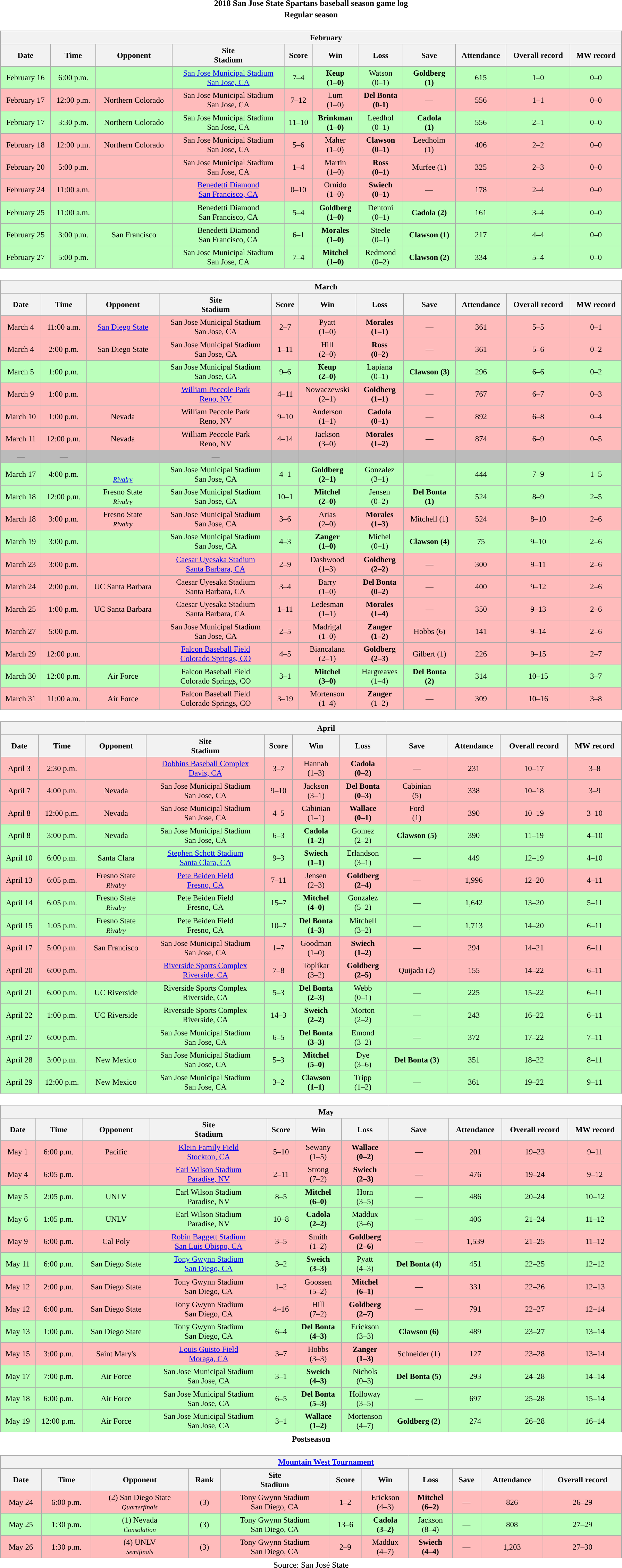<table class="toccolours" width=95% style="clear:both; margin:1.5em auto; text-align:center;">
<tr>
</tr>
<tr>
<th colspan=2>2018 San Jose State Spartans baseball season game log</th>
</tr>
<tr>
<th colspan=2>Regular season</th>
</tr>
<tr valign="top">
<td><br><table class="wikitable collapsible collapsed" style="margin:auto; width:100%; text-align:center; font-size:95%">
<tr>
<th colspan=12 style="padding-left:4em;">February</th>
</tr>
<tr>
<th>Date</th>
<th>Time</th>
<th>Opponent</th>
<th>Site<br>Stadium</th>
<th>Score</th>
<th>Win</th>
<th>Loss</th>
<th>Save</th>
<th>Attendance</th>
<th>Overall record</th>
<th>MW record</th>
</tr>
<tr align="center" bgcolor="#bfb">
<td>February 16</td>
<td>6:00 p.m.</td>
<td></td>
<td><a href='#'>San Jose Municipal Stadium</a> <br> <a href='#'>San Jose, CA</a></td>
<td>7–4</td>
<td><strong>Keup<br>(1–0)</strong></td>
<td>Watson<br>(0–1)</td>
<td><strong>Goldberg<br>(1)</strong></td>
<td>615</td>
<td>1–0</td>
<td>0–0</td>
</tr>
<tr align="center" bgcolor="#fbb">
<td>February 17</td>
<td>12:00 p.m.</td>
<td>Northern Colorado</td>
<td>San Jose Municipal Stadium <br> San Jose, CA</td>
<td>7–12</td>
<td>Lum<br>(1–0)</td>
<td><strong>Del Bonta<br>(0-1)</strong></td>
<td>—</td>
<td>556</td>
<td>1–1</td>
<td>0–0</td>
</tr>
<tr align="center" bgcolor="#bfb">
<td>February 17</td>
<td>3:30 p.m.</td>
<td>Northern Colorado</td>
<td>San Jose Municipal Stadium <br> San Jose, CA</td>
<td>11–10</td>
<td><strong>Brinkman<br>(1–0)</strong></td>
<td>Leedhol<br>(0–1)</td>
<td><strong>Cadola<br>(1)</strong></td>
<td>556</td>
<td>2–1</td>
<td>0–0</td>
</tr>
<tr align="center" bgcolor="#fbb">
<td>February 18</td>
<td>12:00 p.m.</td>
<td>Northern Colorado</td>
<td>San Jose Municipal Stadium <br> San Jose, CA</td>
<td>5–6</td>
<td>Maher<br>(1–0)</td>
<td><strong>Clawson<br>(0–1)</strong></td>
<td>Leedholm<br>(1)</td>
<td>406</td>
<td>2–2</td>
<td>0–0</td>
</tr>
<tr align="center" bgcolor="#fbb">
<td>February 20</td>
<td>5:00 p.m.</td>
<td></td>
<td>San Jose Municipal Stadium <br> San Jose, CA</td>
<td>1–4</td>
<td>Martin<br>(1–0)</td>
<td><strong>Ross<br>(0–1)</strong></td>
<td>Murfee (1)</td>
<td>325</td>
<td>2–3</td>
<td>0–0</td>
</tr>
<tr align="center" bgcolor="#fbb">
<td>February 24</td>
<td>11:00 a.m.</td>
<td></td>
<td><a href='#'>Benedetti Diamond</a> <br> <a href='#'>San Francisco, CA</a></td>
<td>0–10</td>
<td>Ornido<br>(1–0)</td>
<td><strong>Swiech<br>(0–1)</strong></td>
<td>—</td>
<td>178</td>
<td>2–4</td>
<td>0–0</td>
</tr>
<tr align="center" bgcolor="#bfb">
<td>February 25</td>
<td>11:00 a.m.</td>
<td></td>
<td>Benedetti Diamond <br> San Francisco, CA</td>
<td>5–4</td>
<td><strong>Goldberg<br>(1–0)</strong></td>
<td>Dentoni<br>(0–1)</td>
<td><strong>Cadola (2)</strong></td>
<td>161</td>
<td>3–4</td>
<td>0–0</td>
</tr>
<tr align="center" bgcolor="#bfb">
<td>February 25</td>
<td>3:00 p.m.</td>
<td>San Francisco</td>
<td>Benedetti Diamond <br> San Francisco, CA</td>
<td>6–1</td>
<td><strong>Morales<br>(1–0)</strong></td>
<td>Steele<br>(0–1)</td>
<td><strong>Clawson (1)</strong></td>
<td>217</td>
<td>4–4</td>
<td>0–0</td>
</tr>
<tr align="center" bgcolor="#bfb">
<td>February 27</td>
<td>5:00 p.m.</td>
<td></td>
<td>San Jose Municipal Stadium <br> San Jose, CA</td>
<td>7–4</td>
<td><strong>Mitchel<br>(1–0)</strong></td>
<td>Redmond<br>(0–2)</td>
<td><strong>Clawson (2)</strong></td>
<td>334</td>
<td>5–4</td>
<td>0–0</td>
</tr>
</table>
</td>
</tr>
<tr>
<td><br><table class="wikitable collapsible collapsed" style="margin:auto; width:100%; text-align:center; font-size:95%">
<tr>
<th colspan=12 style="padding-left:4em;">March</th>
</tr>
<tr>
<th>Date</th>
<th>Time</th>
<th>Opponent</th>
<th>Site<br>Stadium</th>
<th>Score</th>
<th>Win</th>
<th>Loss</th>
<th>Save</th>
<th>Attendance</th>
<th>Overall record</th>
<th>MW record</th>
</tr>
<tr align="center" bgcolor="#fbb">
<td>March 4</td>
<td>11:00 a.m.</td>
<td><a href='#'>San Diego State</a></td>
<td>San Jose Municipal Stadium <br> San Jose, CA</td>
<td>2–7</td>
<td>Pyatt<br>(1–0)</td>
<td><strong>Morales<br>(1–1)</strong></td>
<td>—</td>
<td>361</td>
<td>5–5</td>
<td>0–1</td>
</tr>
<tr align="center" bgcolor="#fbb">
<td>March 4</td>
<td>2:00 p.m.</td>
<td>San Diego State</td>
<td>San Jose Municipal Stadium <br> San Jose, CA</td>
<td>1–11</td>
<td>Hill<br>(2–0)</td>
<td><strong>Ross<br>(0–2)</strong></td>
<td>—</td>
<td>361</td>
<td>5–6</td>
<td>0–2</td>
</tr>
<tr align="center" bgcolor="#bfb">
<td>March 5</td>
<td>1:00 p.m.</td>
<td></td>
<td>San Jose Municipal Stadium <br> San Jose, CA</td>
<td>9–6</td>
<td><strong>Keup<br>(2–0)</strong></td>
<td>Lapiana<br>(0–1)</td>
<td><strong>Clawson (3)</strong></td>
<td>296</td>
<td>6–6</td>
<td>0–2</td>
</tr>
<tr align="center" bgcolor="#fbb">
<td>March 9</td>
<td>1:00 p.m.</td>
<td></td>
<td><a href='#'>William Peccole Park</a> <br> <a href='#'>Reno, NV</a></td>
<td>4–11</td>
<td>Nowaczewski<br>(2–1)</td>
<td><strong>Goldberg<br>(1–1)</strong></td>
<td>—</td>
<td>767</td>
<td>6–7</td>
<td>0–3</td>
</tr>
<tr align="center" bgcolor="#fbb">
<td>March 10</td>
<td>1:00 p.m.</td>
<td>Nevada</td>
<td>William Peccole Park <br> Reno, NV</td>
<td>9–10</td>
<td>Anderson<br>(1–1)</td>
<td><strong>Cadola<br>(0–1)</strong></td>
<td>—</td>
<td>892</td>
<td>6–8</td>
<td>0–4</td>
</tr>
<tr align="center" bgcolor="#fbb">
<td>March 11</td>
<td>12:00 p.m.</td>
<td>Nevada</td>
<td>William Peccole Park <br> Reno, NV</td>
<td>4–14</td>
<td>Jackson<br>(3–0)</td>
<td><strong>Morales<br>(1–2)</strong></td>
<td>—</td>
<td>874</td>
<td>6–9</td>
<td>0–5</td>
</tr>
<tr align="center" bgcolor="#bbb">
<td>—</td>
<td>—</td>
<td></td>
<td>—</td>
<td></td>
<td></td>
<td></td>
<td></td>
<td></td>
<td></td>
<td></td>
</tr>
<tr align="center" bgcolor="#bfb">
<td>March 17</td>
<td>4:00 p.m.</td>
<td><br><small><em><a href='#'>Rivalry</a></em></small></td>
<td>San Jose Municipal Stadium <br> San Jose, CA</td>
<td>4–1</td>
<td><strong>Goldberg<br>(2–1)</strong></td>
<td>Gonzalez<br>(3–1)</td>
<td>—</td>
<td>444</td>
<td>7–9</td>
<td>1–5</td>
</tr>
<tr align="center" bgcolor="#bfb">
<td>March 18</td>
<td>12:00 p.m.</td>
<td>Fresno State<br><small><em>Rivalry</em></small></td>
<td>San Jose Municipal Stadium <br> San Jose, CA</td>
<td>10–1</td>
<td><strong>Mitchel<br>(2–0)</strong></td>
<td>Jensen<br>(0–2)</td>
<td><strong>Del Bonta<br>(1)</strong></td>
<td>524</td>
<td>8–9</td>
<td>2–5</td>
</tr>
<tr align="center" bgcolor="#fbb">
<td>March 18</td>
<td>3:00 p.m.</td>
<td>Fresno State<br><small><em>Rivalry</em></small></td>
<td>San Jose Municipal Stadium <br> San Jose, CA</td>
<td>3–6</td>
<td>Arias<br>(2–0)</td>
<td><strong>Morales<br>(1–3)</strong></td>
<td>Mitchell (1)</td>
<td>524</td>
<td>8–10</td>
<td>2–6</td>
</tr>
<tr align="center" bgcolor="#bfb">
<td>March 19</td>
<td>3:00 p.m.</td>
<td></td>
<td>San Jose Municipal Stadium <br> San Jose, CA</td>
<td>4–3</td>
<td><strong>Zanger<br>(1–0)</strong></td>
<td>Michel<br>(0–1)</td>
<td><strong>Clawson (4)</strong></td>
<td>75</td>
<td>9–10</td>
<td>2–6</td>
</tr>
<tr align="center" bgcolor="#fbb">
<td>March 23</td>
<td>3:00 p.m.</td>
<td></td>
<td><a href='#'>Caesar Uyesaka Stadium</a> <br> <a href='#'>Santa Barbara, CA</a></td>
<td>2–9</td>
<td>Dashwood<br>(1–3)</td>
<td><strong>Goldberg<br>(2–2)</strong></td>
<td>—</td>
<td>300</td>
<td>9–11</td>
<td>2–6</td>
</tr>
<tr align="center" bgcolor="#fbb">
<td>March 24</td>
<td>2:00 p.m.</td>
<td>UC Santa Barbara</td>
<td>Caesar Uyesaka Stadium <br> Santa Barbara, CA</td>
<td>3–4</td>
<td>Barry<br>(1–0)</td>
<td><strong>Del Bonta<br>(0–2)</strong></td>
<td>—</td>
<td>400</td>
<td>9–12</td>
<td>2–6</td>
</tr>
<tr align="center" bgcolor="#fbb">
<td>March 25</td>
<td>1:00 p.m.</td>
<td>UC Santa Barbara</td>
<td>Caesar Uyesaka Stadium <br> Santa Barbara, CA</td>
<td>1–11</td>
<td>Ledesman<br>(1–1)</td>
<td><strong>Morales<br>(1–4)</strong></td>
<td>—</td>
<td>350</td>
<td>9–13</td>
<td>2–6</td>
</tr>
<tr align="center" bgcolor="#fbb">
<td>March 27</td>
<td>5:00 p.m.</td>
<td></td>
<td>San Jose Municipal Stadium <br> San Jose, CA</td>
<td>2–5</td>
<td>Madrigal<br>(1–0)</td>
<td><strong>Zanger<br>(1–2)</strong></td>
<td>Hobbs (6)</td>
<td>141</td>
<td>9–14</td>
<td>2–6</td>
</tr>
<tr align="center" bgcolor="#fbb">
<td>March 29</td>
<td>12:00 p.m.</td>
<td></td>
<td><a href='#'>Falcon Baseball Field</a> <br> <a href='#'>Colorado Springs, CO</a></td>
<td>4–5</td>
<td>Biancalana<br>(2–1)</td>
<td><strong>Goldberg<br>(2–3)</strong></td>
<td>Gilbert (1)</td>
<td>226</td>
<td>9–15</td>
<td>2–7</td>
</tr>
<tr align="center" bgcolor="#bfb">
<td>March 30</td>
<td>12:00 p.m.</td>
<td>Air Force</td>
<td>Falcon Baseball Field <br> Colorado Springs, CO</td>
<td>3–1</td>
<td><strong>Mitchel<br>(3–0)</strong></td>
<td>Hargreaves<br>(1–4)</td>
<td><strong>Del Bonta<br>(2)</strong></td>
<td>314</td>
<td>10–15</td>
<td>3–7</td>
</tr>
<tr align="center" bgcolor="#fbb">
<td>March 31</td>
<td>11:00 a.m.</td>
<td>Air Force</td>
<td>Falcon Baseball Field <br> Colorado Springs, CO</td>
<td>3–19</td>
<td>Mortenson<br>(1–4)</td>
<td><strong>Zanger</strong><br>(1–2)</td>
<td>—</td>
<td>309</td>
<td>10–16</td>
<td>3–8</td>
</tr>
</table>
</td>
</tr>
<tr>
<td><br><table class="wikitable collapsible collapsed" style="margin:auto; width:100%; text-align:center; font-size:95%">
<tr>
<th colspan=12 style="padding-left:4em;">April</th>
</tr>
<tr>
<th>Date</th>
<th>Time</th>
<th>Opponent</th>
<th>Site<br>Stadium</th>
<th>Score</th>
<th>Win</th>
<th>Loss</th>
<th>Save</th>
<th>Attendance</th>
<th>Overall record</th>
<th>MW record</th>
</tr>
<tr align="center" bgcolor="#fbb">
<td>April 3</td>
<td>2:30 p.m.</td>
<td></td>
<td><a href='#'>Dobbins Baseball Complex</a> <br> <a href='#'>Davis, CA</a></td>
<td>3–7</td>
<td>Hannah<br>(1–3)</td>
<td><strong>Cadola<br>(0–2)</strong></td>
<td>—</td>
<td>231</td>
<td>10–17</td>
<td>3–8</td>
</tr>
<tr align="center" bgcolor="#fbb">
<td>April 7</td>
<td>4:00 p.m.</td>
<td>Nevada</td>
<td>San Jose Municipal Stadium <br> San Jose, CA</td>
<td>9–10</td>
<td>Jackson<br>(3–1)</td>
<td><strong>Del Bonta<br>(0–3)</strong></td>
<td>Cabinian<br>(5)</td>
<td>338</td>
<td>10–18</td>
<td>3–9</td>
</tr>
<tr align="center" bgcolor="#fbb">
<td>April 8</td>
<td>12:00 p.m.</td>
<td>Nevada</td>
<td>San Jose Municipal Stadium <br> San Jose, CA</td>
<td>4–5</td>
<td>Cabinian<br>(1–1)</td>
<td><strong>Wallace<br>(0–1)</strong></td>
<td>Ford<br>(1)</td>
<td>390</td>
<td>10–19</td>
<td>3–10</td>
</tr>
<tr align="center" bgcolor="#bfb">
<td>April 8</td>
<td>3:00 p.m.</td>
<td>Nevada</td>
<td>San Jose Municipal Stadium <br> San Jose, CA</td>
<td>6–3</td>
<td><strong>Cadola<br>(1–2)</strong></td>
<td>Gomez<br>(2–2)</td>
<td><strong>Clawson (5)</strong></td>
<td>390</td>
<td>11–19</td>
<td>4–10</td>
</tr>
<tr align="center" bgcolor="#bfb">
<td>April 10</td>
<td>6:00 p.m.</td>
<td>Santa Clara</td>
<td><a href='#'>Stephen Schott Stadium</a> <br> <a href='#'>Santa Clara, CA</a></td>
<td>9–3</td>
<td><strong>Swiech<br>(1–1)</strong></td>
<td>Erlandson<br>(3–1)</td>
<td>—</td>
<td>449</td>
<td>12–19</td>
<td>4–10</td>
</tr>
<tr align="center" bgcolor="#fbb">
<td>April 13</td>
<td>6:05 p.m.</td>
<td>Fresno State <br><small><em>Rivalry</em></small></td>
<td><a href='#'>Pete Beiden Field</a> <br> <a href='#'>Fresno, CA</a></td>
<td>7–11</td>
<td>Jensen<br>(2–3)</td>
<td><strong>Goldberg<br>(2–4)</strong></td>
<td>—</td>
<td>1,996</td>
<td>12–20</td>
<td>4–11</td>
</tr>
<tr align="center" bgcolor="#bfb">
<td>April 14</td>
<td>6:05 p.m.</td>
<td>Fresno State <br><small><em>Rivalry</em></small></td>
<td>Pete Beiden Field <br> Fresno, CA</td>
<td>15–7</td>
<td><strong>Mitchel<br>(4–0)</strong></td>
<td>Gonzalez<br>(5–2)</td>
<td>—</td>
<td>1,642</td>
<td>13–20</td>
<td>5–11</td>
</tr>
<tr align="center" bgcolor="#bfb">
<td>April 15</td>
<td>1:05 p.m.</td>
<td>Fresno State <br><small><em>Rivalry</em></small></td>
<td>Pete Beiden Field <br> Fresno, CA</td>
<td>10–7</td>
<td><strong>Del Bonta<br>(1–3)</strong></td>
<td>Mitchell<br>(3–2)</td>
<td>—</td>
<td>1,713</td>
<td>14–20</td>
<td>6–11</td>
</tr>
<tr align="center" bgcolor="#fbb">
<td>April 17</td>
<td>5:00 p.m.</td>
<td>San Francisco</td>
<td>San Jose Municipal Stadium <br> San Jose, CA</td>
<td>1–7</td>
<td>Goodman<br>(1–0)</td>
<td><strong>Swiech<br>(1–2)</strong></td>
<td>—</td>
<td>294</td>
<td>14–21</td>
<td>6–11</td>
</tr>
<tr align="center" bgcolor="#fbb">
<td>April 20</td>
<td>6:00 p.m.</td>
<td></td>
<td><a href='#'>Riverside Sports Complex</a> <br> <a href='#'>Riverside, CA</a></td>
<td>7–8</td>
<td>Toplikar<br>(3–2)</td>
<td><strong>Goldberg<br>(2–5)</strong></td>
<td>Quijada (2)</td>
<td>155</td>
<td>14–22</td>
<td>6–11</td>
</tr>
<tr align="center" bgcolor="#bfb">
<td>April 21</td>
<td>6:00 p.m.</td>
<td>UC Riverside</td>
<td>Riverside Sports Complex <br> Riverside, CA</td>
<td>5–3</td>
<td><strong>Del Bonta<br>(2–3)</strong></td>
<td>Webb<br>(0–1)</td>
<td>—</td>
<td>225</td>
<td>15–22</td>
<td>6–11</td>
</tr>
<tr align="center" bgcolor="#bfb">
<td>April 22</td>
<td>1:00 p.m.</td>
<td>UC Riverside</td>
<td>Riverside Sports Complex <br> Riverside, CA</td>
<td>14–3</td>
<td><strong>Sweich<br>(2–2)</strong></td>
<td>Morton<br>(2–2)</td>
<td>—</td>
<td>243</td>
<td>16–22</td>
<td>6–11</td>
</tr>
<tr align="center" bgcolor="#bfb">
<td>April 27</td>
<td>6:00 p.m.</td>
<td></td>
<td>San Jose Municipal Stadium <br> San Jose, CA</td>
<td>6–5</td>
<td><strong>Del Bonta<br>(3–3)</strong></td>
<td>Emond<br>(3–2)</td>
<td>—</td>
<td>372</td>
<td>17–22</td>
<td>7–11</td>
</tr>
<tr align="center" bgcolor="#bfb">
<td>April 28</td>
<td>3:00 p.m.</td>
<td>New Mexico</td>
<td>San Jose Municipal Stadium <br> San Jose, CA</td>
<td>5–3</td>
<td><strong>Mitchel<br>(5–0)</strong></td>
<td>Dye<br>(3–6)</td>
<td><strong>Del Bonta (3)</strong></td>
<td>351</td>
<td>18–22</td>
<td>8–11</td>
</tr>
<tr align="center" bgcolor="#bfb">
<td>April 29</td>
<td>12:00 p.m.</td>
<td>New Mexico</td>
<td>San Jose Municipal Stadium <br> San Jose, CA</td>
<td>3–2</td>
<td><strong>Clawson<br>(1–1)</strong></td>
<td>Tripp<br>(1–2)</td>
<td>—</td>
<td>361</td>
<td>19–22</td>
<td>9–11</td>
</tr>
</table>
</td>
</tr>
<tr>
<td><br><table class="wikitable collapsible collapsed" style="margin:auto; width:100%; text-align:center; font-size:95%">
<tr>
<th colspan=12 style="padding-left:4em;">May</th>
</tr>
<tr>
<th>Date</th>
<th>Time</th>
<th>Opponent</th>
<th>Site<br>Stadium</th>
<th>Score</th>
<th>Win</th>
<th>Loss</th>
<th>Save</th>
<th>Attendance</th>
<th>Overall record</th>
<th>MW record</th>
</tr>
<tr align="center" bgcolor="#fbb">
<td>May 1</td>
<td>6:00 p.m.</td>
<td>Pacific</td>
<td><a href='#'>Klein Family Field</a> <br> <a href='#'>Stockton, CA</a></td>
<td>5–10</td>
<td>Sewany<br>(1–5)</td>
<td><strong>Wallace<br>(0–2)</strong></td>
<td>—</td>
<td>201</td>
<td>19–23</td>
<td>9–11</td>
</tr>
<tr align="center" bgcolor="#fbb">
<td>May 4</td>
<td>6:05 p.m.</td>
<td></td>
<td><a href='#'>Earl Wilson Stadium</a> <br> <a href='#'>Paradise, NV</a></td>
<td>2–11</td>
<td>Strong<br>(7–2)</td>
<td><strong>Swiech<br>(2–3)</strong></td>
<td>—</td>
<td>476</td>
<td>19–24</td>
<td>9–12</td>
</tr>
<tr align="center" bgcolor="#bfb">
<td>May 5</td>
<td>2:05 p.m.</td>
<td>UNLV</td>
<td>Earl Wilson Stadium <br> Paradise, NV</td>
<td>8–5</td>
<td><strong>Mitchel<br>(6–0)</strong></td>
<td>Horn<br>(3–5)</td>
<td>—</td>
<td>486</td>
<td>20–24</td>
<td>10–12</td>
</tr>
<tr align="center" bgcolor="#bfb">
<td>May 6</td>
<td>1:05 p.m.</td>
<td>UNLV</td>
<td>Earl Wilson Stadium <br> Paradise, NV</td>
<td>10–8</td>
<td><strong>Cadola<br>(2–2)</strong></td>
<td>Maddux<br>(3–6)</td>
<td>—</td>
<td>406</td>
<td>21–24</td>
<td>11–12</td>
</tr>
<tr align="center" bgcolor="#fbb">
<td>May 9</td>
<td>6:00 p.m.</td>
<td>Cal Poly</td>
<td><a href='#'>Robin Baggett Stadium</a> <br> <a href='#'>San Luis Obispo, CA</a></td>
<td>3–5</td>
<td>Smith<br>(1–2)</td>
<td><strong>Goldberg<br>(2–6)</strong></td>
<td>—</td>
<td>1,539</td>
<td>21–25</td>
<td>11–12</td>
</tr>
<tr align="center" bgcolor="#bfb">
<td>May 11</td>
<td>6:00 p.m.</td>
<td>San Diego State</td>
<td><a href='#'>Tony Gwynn Stadium</a> <br> <a href='#'>San Diego, CA</a></td>
<td>3–2</td>
<td><strong>Sweich<br>(3–3)</strong></td>
<td>Pyatt<br>(4–3)</td>
<td><strong>Del Bonta (4)</strong></td>
<td>451</td>
<td>22–25</td>
<td>12–12</td>
</tr>
<tr align="center" bgcolor="#fbb">
<td>May 12</td>
<td>2:00 p.m.</td>
<td>San Diego State</td>
<td>Tony Gwynn Stadium <br> San Diego, CA</td>
<td>1–2</td>
<td>Goossen<br>(5–2)</td>
<td><strong>Mitchel<br>(6–1)</strong></td>
<td>—</td>
<td>331</td>
<td>22–26</td>
<td>12–13</td>
</tr>
<tr align="center" bgcolor="#fbb">
<td>May 12</td>
<td>6:00 p.m.</td>
<td>San Diego State</td>
<td>Tony Gwynn Stadium <br> San Diego, CA</td>
<td>4–16</td>
<td>Hill<br>(7–2)</td>
<td><strong>Goldberg<br>(2–7)</strong></td>
<td>—</td>
<td>791</td>
<td>22–27</td>
<td>12–14</td>
</tr>
<tr align="center" bgcolor="#bfb">
<td>May 13</td>
<td>1:00 p.m.</td>
<td>San Diego State</td>
<td>Tony Gwynn Stadium <br> San Diego, CA</td>
<td>6–4</td>
<td><strong>Del Bonta<br>(4–3)</strong></td>
<td>Erickson<br>(3–3)</td>
<td><strong>Clawson (6)</strong></td>
<td>489</td>
<td>23–27</td>
<td>13–14</td>
</tr>
<tr align="center" bgcolor="#fbb">
<td>May 15</td>
<td>3:00 p.m.</td>
<td>Saint Mary's</td>
<td><a href='#'>Louis Guisto Field</a> <br> <a href='#'>Moraga, CA</a></td>
<td>3–7</td>
<td>Hobbs<br>(3–3)</td>
<td><strong>Zanger<br>(1–3)</strong></td>
<td>Schneider (1)</td>
<td>127</td>
<td>23–28</td>
<td>13–14</td>
</tr>
<tr align="center" bgcolor="#bfb">
<td>May 17</td>
<td>7:00 p.m.</td>
<td>Air Force</td>
<td>San Jose Municipal Stadium <br> San Jose, CA</td>
<td>3–1</td>
<td><strong>Sweich<br>(4–3)</strong></td>
<td>Nichols<br>(0–3)</td>
<td><strong>Del Bonta (5)</strong></td>
<td>293</td>
<td>24–28</td>
<td>14–14</td>
</tr>
<tr align="center" bgcolor="#bfb">
<td>May 18</td>
<td>6:00 p.m.</td>
<td>Air Force</td>
<td>San Jose Municipal Stadium <br> San Jose, CA</td>
<td>6–5</td>
<td><strong>Del Bonta<br>(5–3)</strong></td>
<td>Holloway<br>(3–5)</td>
<td>—</td>
<td>697</td>
<td>25–28</td>
<td>15–14</td>
</tr>
<tr align="center" bgcolor="#bfb">
<td>May 19</td>
<td>12:00 p.m.</td>
<td>Air Force</td>
<td>San Jose Municipal Stadium <br> San Jose, CA</td>
<td>3–1</td>
<td><strong>Wallace<br>(1–2)</strong></td>
<td>Mortenson<br>(4–7)</td>
<td><strong>Goldberg (2)</strong></td>
<td>274</td>
<td>26–28</td>
<td>16–14</td>
</tr>
<tr>
</tr>
</table>
</td>
</tr>
<tr>
<th colspan=2>Postseason</th>
</tr>
<tr valign="top">
<td><br><table class="wikitable collapsible collapsed" style="margin:auto; width:100%; text-align:center; font-size:95%">
<tr>
<th colspan=12 style="padding-left:4em;"><a href='#'><span>Mountain West Tournament</span></a></th>
</tr>
<tr>
<th>Date</th>
<th>Time</th>
<th>Opponent</th>
<th>Rank</th>
<th>Site<br>Stadium</th>
<th>Score</th>
<th>Win</th>
<th>Loss</th>
<th>Save</th>
<th>Attendance</th>
<th>Overall record</th>
</tr>
<tr align="center" bgcolor="#fbb">
<td>May 24</td>
<td>6:00 p.m.</td>
<td>(2) San Diego State<br><small><em>Quarterfinals</em></small></td>
<td>(3)</td>
<td>Tony Gwynn Stadium <br> San Diego, CA</td>
<td>1–2</td>
<td>Erickson<br>(4–3)</td>
<td><strong>Mitchel<br>(6–2)</strong></td>
<td>—</td>
<td>826</td>
<td>26–29</td>
</tr>
<tr align="center" bgcolor="#bfb">
<td>May 25</td>
<td>1:30 p.m.</td>
<td>(1) Nevada<br><small><em>Consolation</em></small></td>
<td>(3)</td>
<td>Tony Gwynn Stadium <br> San Diego, CA</td>
<td>13–6</td>
<td><strong>Cadola<br>(3–2)</strong></td>
<td>Jackson<br>(8–4)</td>
<td>—</td>
<td>808</td>
<td>27–29</td>
</tr>
<tr align="center" bgcolor="#fbb">
<td>May 26</td>
<td>1:30 p.m.</td>
<td>(4) UNLV<br><small><em>Semifinals</em></small></td>
<td>(3)</td>
<td>Tony Gwynn Stadium <br> San Diego, CA</td>
<td>2–9</td>
<td>Maddux<br>(4–7)</td>
<td><strong>Swiech<br>(4–4)</strong></td>
<td>—</td>
<td>1,203</td>
<td>27–30</td>
</tr>
</table>
</td>
</tr>
<tr>
<td>Source: San José State</td>
</tr>
<tr>
</tr>
</table>
